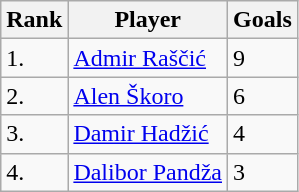<table class="wikitable">
<tr>
<th>Rank</th>
<th>Player</th>
<th>Goals</th>
</tr>
<tr>
<td>1.</td>
<td> <a href='#'>Admir Raščić</a></td>
<td>9</td>
</tr>
<tr>
<td>2.</td>
<td> <a href='#'>Alen Škoro</a></td>
<td>6</td>
</tr>
<tr>
<td>3.</td>
<td> <a href='#'>Damir Hadžić</a></td>
<td>4</td>
</tr>
<tr>
<td>4.</td>
<td> <a href='#'>Dalibor Pandža</a></td>
<td>3</td>
</tr>
</table>
